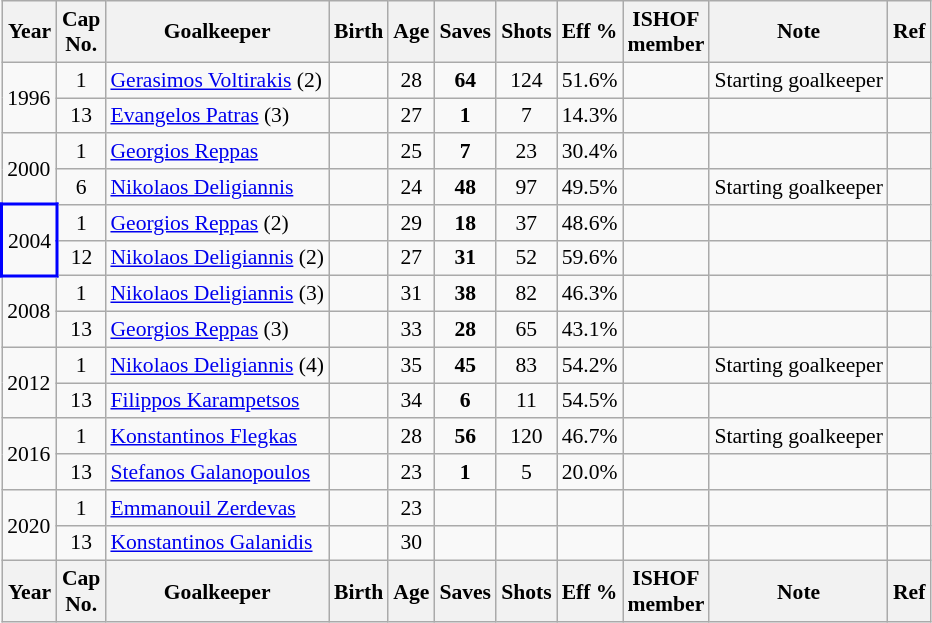<table class="wikitable sortable" style="text-align: center; font-size: 90%; margin-left: 1em;">
<tr>
<th>Year</th>
<th class="unsortable">Cap<br>No.</th>
<th>Goalkeeper</th>
<th>Birth</th>
<th>Age</th>
<th>Saves</th>
<th>Shots</th>
<th>Eff %</th>
<th>ISHOF<br>member</th>
<th>Note</th>
<th class="unsortable">Ref</th>
</tr>
<tr>
<td rowspan="2" style="text-align: left;">1996</td>
<td>1</td>
<td style="text-align: left;" data-sort-value="Voltirakis, Gerasimos"><a href='#'>Gerasimos Voltirakis</a> (2)</td>
<td></td>
<td>28</td>
<td><strong>64</strong></td>
<td>124</td>
<td>51.6%</td>
<td></td>
<td style="text-align: left;">Starting goalkeeper</td>
<td></td>
</tr>
<tr>
<td>13</td>
<td style="text-align: left;" data-sort-value="Patras, Evangelos"><a href='#'>Evangelos Patras</a> (3)</td>
<td></td>
<td>27</td>
<td><strong>1</strong></td>
<td>7</td>
<td>14.3%</td>
<td></td>
<td style="text-align: left;"></td>
<td></td>
</tr>
<tr>
<td rowspan="2" style="text-align: left;">2000</td>
<td>1</td>
<td style="text-align: left;" data-sort-value="Reppas, Georgios"><a href='#'>Georgios Reppas</a></td>
<td></td>
<td>25</td>
<td><strong>7</strong></td>
<td>23</td>
<td>30.4%</td>
<td></td>
<td style="text-align: left;"></td>
<td></td>
</tr>
<tr>
<td>6</td>
<td style="text-align: left;" data-sort-value="Deligiannis, Nikolaos"><a href='#'>Nikolaos Deligiannis</a></td>
<td></td>
<td>24</td>
<td><strong>48</strong></td>
<td>97</td>
<td>49.5%</td>
<td></td>
<td style="text-align: left;">Starting goalkeeper</td>
<td></td>
</tr>
<tr>
<td rowspan="2" style="border: 2px solid blue; text-align: left;">2004</td>
<td>1</td>
<td style="text-align: left;" data-sort-value="Reppas, Georgios"><a href='#'>Georgios Reppas</a> (2)</td>
<td></td>
<td>29</td>
<td><strong>18</strong></td>
<td>37</td>
<td>48.6%</td>
<td></td>
<td style="text-align: left;"></td>
<td></td>
</tr>
<tr>
<td>12</td>
<td style="text-align: left;" data-sort-value="Deligiannis, Nikolaos"><a href='#'>Nikolaos Deligiannis</a> (2)</td>
<td></td>
<td>27</td>
<td><strong>31</strong></td>
<td>52</td>
<td>59.6%</td>
<td></td>
<td style="text-align: left;"></td>
<td></td>
</tr>
<tr>
<td rowspan="2" style="text-align: left;">2008</td>
<td>1</td>
<td style="text-align: left;" data-sort-value="Deligiannis, Nikolaos"><a href='#'>Nikolaos Deligiannis</a> (3)</td>
<td></td>
<td>31</td>
<td><strong>38</strong></td>
<td>82</td>
<td>46.3%</td>
<td></td>
<td style="text-align: left;"></td>
<td></td>
</tr>
<tr>
<td>13</td>
<td style="text-align: left;" data-sort-value="Reppas, Georgios"><a href='#'>Georgios Reppas</a> (3)</td>
<td></td>
<td>33</td>
<td><strong>28</strong></td>
<td>65</td>
<td>43.1%</td>
<td></td>
<td style="text-align: left;"></td>
<td></td>
</tr>
<tr>
<td rowspan="2" style="text-align: left;">2012</td>
<td>1</td>
<td style="text-align: left;" data-sort-value="Deligiannis, Nikolaos"><a href='#'>Nikolaos Deligiannis</a> (4)</td>
<td></td>
<td>35</td>
<td><strong>45</strong></td>
<td>83</td>
<td>54.2%</td>
<td></td>
<td style="text-align: left;">Starting goalkeeper</td>
<td></td>
</tr>
<tr>
<td>13</td>
<td style="text-align: left;" data-sort-value="Karampetsos, Filippos"><a href='#'>Filippos Karampetsos</a></td>
<td></td>
<td>34</td>
<td><strong>6</strong></td>
<td>11</td>
<td>54.5%</td>
<td></td>
<td style="text-align: left;"></td>
<td></td>
</tr>
<tr>
<td rowspan="2" style="text-align: left;">2016</td>
<td>1</td>
<td style="text-align: left;" data-sort-value="Flegkas, Konstantinos"><a href='#'>Konstantinos Flegkas</a></td>
<td></td>
<td>28</td>
<td><strong>56</strong></td>
<td>120</td>
<td>46.7%</td>
<td></td>
<td style="text-align: left;">Starting goalkeeper</td>
<td></td>
</tr>
<tr>
<td>13</td>
<td style="text-align: left;" data-sort-value="Galanopoulos, Stefanos"><a href='#'>Stefanos Galanopoulos</a></td>
<td></td>
<td>23</td>
<td><strong>1</strong></td>
<td>5</td>
<td>20.0%</td>
<td></td>
<td style="text-align: left;"></td>
<td></td>
</tr>
<tr>
<td rowspan="2" style="text-align: left;">2020</td>
<td>1</td>
<td style="text-align: left;" data-sort-value="Zerdevas, Emmanouil"><a href='#'>Emmanouil Zerdevas</a></td>
<td></td>
<td>23</td>
<td></td>
<td></td>
<td></td>
<td></td>
<td style="text-align: left;"></td>
<td></td>
</tr>
<tr>
<td>13</td>
<td style="text-align: left;" style="text-align: left;" data-sort-value="Galanidis, Konstantinos"><a href='#'>Konstantinos Galanidis</a></td>
<td></td>
<td>30</td>
<td></td>
<td></td>
<td></td>
<td></td>
<td style="text-align: left;"></td>
<td></td>
</tr>
<tr>
<th>Year</th>
<th>Cap<br>No.</th>
<th>Goalkeeper</th>
<th>Birth</th>
<th>Age</th>
<th>Saves</th>
<th>Shots</th>
<th>Eff %</th>
<th>ISHOF<br>member</th>
<th>Note</th>
<th>Ref</th>
</tr>
</table>
